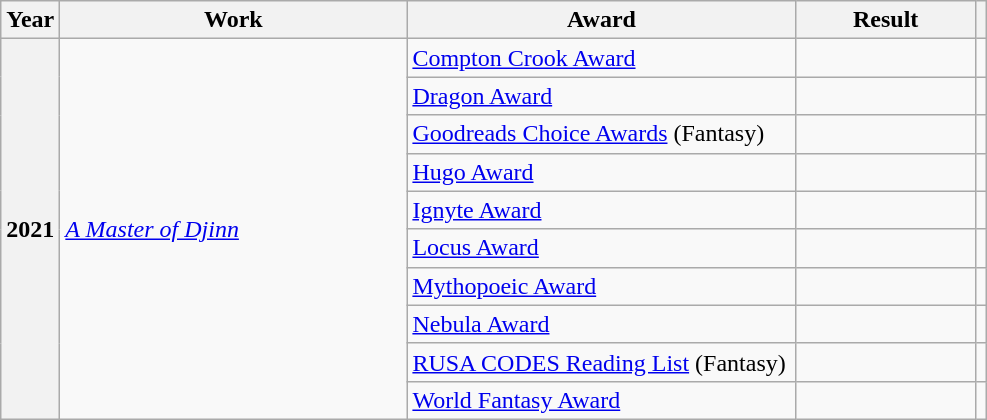<table class="wikitable">
<tr>
<th scope=col>Year</th>
<th scope=col style="min-width: 14em">Work</th>
<th scope=col style="min-width: 10em">Award</th>
<th scope=col style="min-width: 7em">Result</th>
<th scope=col class=unsortable></th>
</tr>
<tr>
<th rowspan="10">2021</th>
<td rowspan="10"><em><a href='#'>A Master of Djinn</a></em></td>
<td><a href='#'>Compton Crook Award</a></td>
<td></td>
<td style="text-align: center"></td>
</tr>
<tr>
<td><a href='#'>Dragon Award</a></td>
<td></td>
<td></td>
</tr>
<tr>
<td><a href='#'>Goodreads Choice Awards</a> (Fantasy) </td>
<td></td>
<td></td>
</tr>
<tr>
<td><a href='#'>Hugo Award</a></td>
<td></td>
<td style="text-align: center"></td>
</tr>
<tr>
<td><a href='#'>Ignyte Award</a></td>
<td></td>
<td style="text-align: center;"></td>
</tr>
<tr>
<td><a href='#'>Locus Award</a></td>
<td></td>
<td style="text-align: center"></td>
</tr>
<tr>
<td><a href='#'>Mythopoeic Award</a></td>
<td></td>
<td style="text-align: center"></td>
</tr>
<tr>
<td><a href='#'>Nebula Award</a></td>
<td></td>
<td style="text-align: center"></td>
</tr>
<tr>
<td><a href='#'>RUSA CODES Reading List</a> (Fantasy) </td>
<td></td>
<td></td>
</tr>
<tr>
<td><a href='#'>World Fantasy Award</a></td>
<td></td>
<td style="text-align: center"></td>
</tr>
</table>
